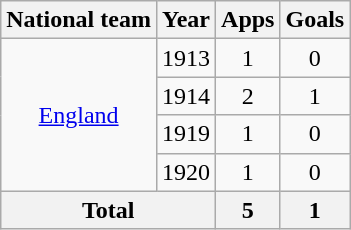<table class="wikitable" style="text-align:center">
<tr>
<th>National team</th>
<th>Year</th>
<th>Apps</th>
<th>Goals</th>
</tr>
<tr>
<td rowspan="4"><a href='#'>England</a></td>
<td>1913</td>
<td>1</td>
<td>0</td>
</tr>
<tr>
<td>1914</td>
<td>2</td>
<td>1</td>
</tr>
<tr>
<td>1919</td>
<td>1</td>
<td>0</td>
</tr>
<tr>
<td>1920</td>
<td>1</td>
<td>0</td>
</tr>
<tr>
<th colspan="2">Total</th>
<th>5</th>
<th>1</th>
</tr>
</table>
